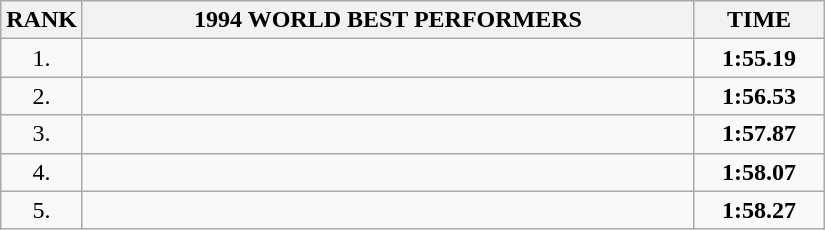<table class=wikitable>
<tr>
<th>RANK</th>
<th align="center" style="width: 25em">1994 WORLD BEST PERFORMERS</th>
<th align="center" style="width: 5em">TIME</th>
</tr>
<tr>
<td align="center">1.</td>
<td></td>
<td align="center"><strong>1:55.19</strong></td>
</tr>
<tr>
<td align="center">2.</td>
<td></td>
<td align="center"><strong>1:56.53</strong></td>
</tr>
<tr>
<td align="center">3.</td>
<td></td>
<td align="center"><strong>1:57.87</strong></td>
</tr>
<tr>
<td align="center">4.</td>
<td></td>
<td align="center"><strong>1:58.07</strong></td>
</tr>
<tr>
<td align="center">5.</td>
<td></td>
<td align="center"><strong>1:58.27</strong></td>
</tr>
</table>
